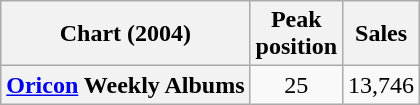<table class="wikitable sortable plainrowheaders">
<tr>
<th scope="col">Chart (2004)</th>
<th scope="col">Peak<br>position</th>
<th scope="col">Sales</th>
</tr>
<tr>
<th scope="row"><a href='#'>Oricon</a> Weekly Albums</th>
<td align="center">25</td>
<td align="center">13,746</td>
</tr>
</table>
